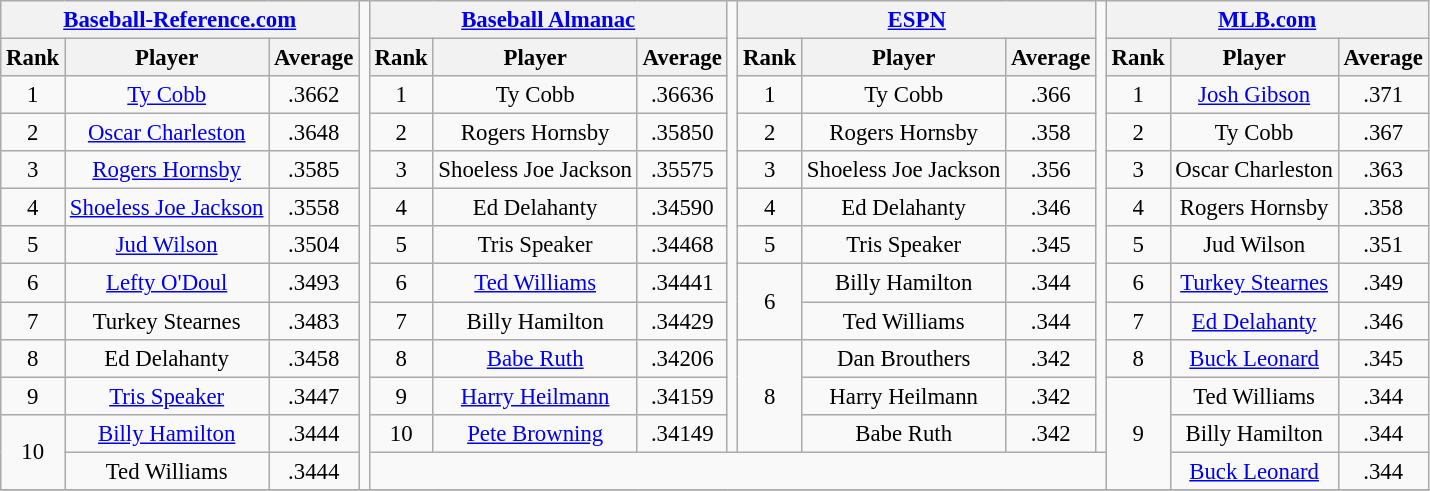<table class="wikitable" style="text-align:center; font-size: 95%;">
<tr>
<th colspan=3><a href='#'>Baseball-Reference.com</a></th>
<td rowspan=13></td>
<th colspan=3><a href='#'>Baseball Almanac</a></th>
<td rowspan=12></td>
<th colspan=3><a href='#'>ESPN</a></th>
<td rowspan=12></td>
<th colspan=3><a href='#'>MLB.com</a></th>
</tr>
<tr>
<th>Rank</th>
<th>Player</th>
<th>Average</th>
<th>Rank</th>
<th>Player</th>
<th>Average</th>
<th>Rank</th>
<th>Player</th>
<th>Average</th>
<th>Rank</th>
<th>Player</th>
<th>Average</th>
</tr>
<tr>
<td>1</td>
<td><a href='#'>Ty Cobb</a></td>
<td>.3662</td>
<td>1</td>
<td>Ty Cobb</td>
<td>.36636</td>
<td>1</td>
<td>Ty Cobb</td>
<td>.366</td>
<td>1</td>
<td><a href='#'>Josh Gibson</a></td>
<td>.371</td>
</tr>
<tr>
<td>2</td>
<td><a href='#'>Oscar Charleston</a></td>
<td>.3648</td>
<td>2</td>
<td>Rogers Hornsby</td>
<td>.35850</td>
<td>2</td>
<td>Rogers Hornsby</td>
<td>.358</td>
<td>2</td>
<td>Ty Cobb</td>
<td>.367</td>
</tr>
<tr>
<td>3</td>
<td><a href='#'>Rogers Hornsby</a></td>
<td>.3585</td>
<td>3</td>
<td>Shoeless Joe Jackson</td>
<td>.35575</td>
<td>3</td>
<td>Shoeless Joe Jackson</td>
<td>.356</td>
<td>3</td>
<td>Oscar Charleston</td>
<td>.363</td>
</tr>
<tr>
<td>4</td>
<td><a href='#'>Shoeless Joe Jackson</a></td>
<td>.3558</td>
<td>4</td>
<td>Ed Delahanty</td>
<td>.34590</td>
<td>4</td>
<td>Ed Delahanty</td>
<td>.346</td>
<td>4</td>
<td>Rogers Hornsby</td>
<td>.358</td>
</tr>
<tr>
<td>5</td>
<td><a href='#'>Jud Wilson</a></td>
<td>.3504</td>
<td>5</td>
<td>Tris Speaker</td>
<td>.34468</td>
<td>5</td>
<td>Tris Speaker</td>
<td>.345</td>
<td>5</td>
<td>Jud Wilson</td>
<td>.351</td>
</tr>
<tr>
<td>6</td>
<td><a href='#'>Lefty O'Doul</a></td>
<td>.3493</td>
<td>6</td>
<td><a href='#'>Ted Williams</a></td>
<td>.34441</td>
<td rowspan=2>6</td>
<td>Billy Hamilton</td>
<td>.344</td>
<td>6</td>
<td><a href='#'>Turkey Stearnes</a></td>
<td>.349</td>
</tr>
<tr>
<td>7</td>
<td>Turkey Stearnes</td>
<td>.3483</td>
<td>7</td>
<td>Billy Hamilton</td>
<td>.34429</td>
<td>Ted Williams</td>
<td>.344</td>
<td>7</td>
<td><a href='#'>Ed Delahanty</a></td>
<td>.346</td>
</tr>
<tr>
<td>8</td>
<td>Ed Delahanty</td>
<td>.3458</td>
<td>8</td>
<td><a href='#'>Babe Ruth</a></td>
<td>.34206</td>
<td rowspan=3>8</td>
<td>Dan Brouthers</td>
<td>.342</td>
<td>8</td>
<td><a href='#'>Buck Leonard</a></td>
<td>.345</td>
</tr>
<tr>
<td>9</td>
<td><a href='#'>Tris Speaker</a></td>
<td>.3447</td>
<td>9</td>
<td><a href='#'>Harry Heilmann</a></td>
<td>.34159</td>
<td>Harry Heilmann</td>
<td>.342</td>
<td rowspan=3>9</td>
<td>Ted Williams</td>
<td>.344</td>
</tr>
<tr>
<td rowspan=2>10</td>
<td><a href='#'>Billy Hamilton</a></td>
<td>.3444</td>
<td>10</td>
<td><a href='#'>Pete Browning</a></td>
<td>.34149</td>
<td>Babe Ruth</td>
<td>.342</td>
<td>Billy Hamilton</td>
<td>.344</td>
</tr>
<tr>
<td>Ted Williams</td>
<td>.3444</td>
<td colspan=9></td>
<td><a href='#'>Buck Leonard</a></td>
<td>.344</td>
</tr>
<tr>
</tr>
</table>
